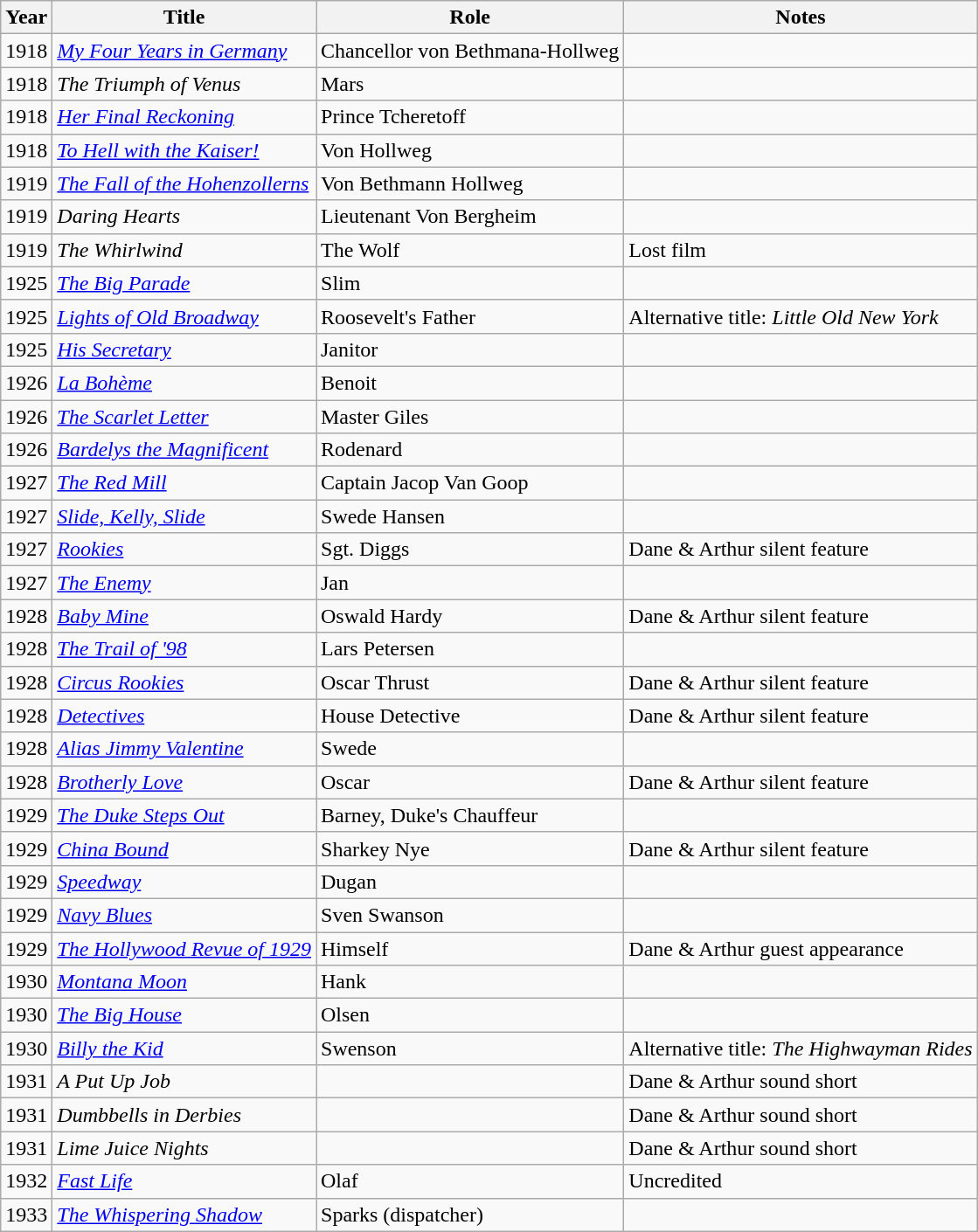<table class="wikitable sortable">
<tr>
<th>Year</th>
<th>Title</th>
<th>Role</th>
<th class="unsortable">Notes</th>
</tr>
<tr>
<td>1918</td>
<td><em><a href='#'>My Four Years in Germany</a></em></td>
<td>Chancellor von Bethmana-Hollweg</td>
<td></td>
</tr>
<tr>
<td>1918</td>
<td><em>The Triumph of Venus</em></td>
<td>Mars</td>
<td></td>
</tr>
<tr>
<td>1918</td>
<td><em><a href='#'>Her Final Reckoning</a></em></td>
<td>Prince Tcheretoff</td>
<td></td>
</tr>
<tr>
<td>1918</td>
<td><em><a href='#'>To Hell with the Kaiser!</a></em></td>
<td>Von Hollweg</td>
<td></td>
</tr>
<tr>
<td>1919</td>
<td><em><a href='#'>The Fall of the Hohenzollerns</a></em></td>
<td>Von Bethmann Hollweg</td>
<td></td>
</tr>
<tr>
<td>1919</td>
<td><em>Daring Hearts</em></td>
<td>Lieutenant Von Bergheim</td>
<td></td>
</tr>
<tr>
<td>1919</td>
<td><em>The Whirlwind</em></td>
<td>The Wolf</td>
<td>Lost film</td>
</tr>
<tr>
<td>1925</td>
<td><em><a href='#'>The Big Parade</a></em></td>
<td>Slim</td>
<td></td>
</tr>
<tr>
<td>1925</td>
<td><em><a href='#'>Lights of Old Broadway</a></em></td>
<td>Roosevelt's Father</td>
<td>Alternative title: <em>Little Old New York</em></td>
</tr>
<tr>
<td>1925</td>
<td><em><a href='#'>His Secretary</a></em></td>
<td>Janitor</td>
<td></td>
</tr>
<tr>
<td>1926</td>
<td><em><a href='#'>La Bohème</a></em></td>
<td>Benoit</td>
<td></td>
</tr>
<tr>
<td>1926</td>
<td><em><a href='#'>The Scarlet Letter</a></em></td>
<td>Master Giles</td>
<td></td>
</tr>
<tr>
<td>1926</td>
<td><em><a href='#'>Bardelys the Magnificent</a></em></td>
<td>Rodenard</td>
<td></td>
</tr>
<tr>
<td>1927</td>
<td><em><a href='#'>The Red Mill</a></em></td>
<td>Captain Jacop Van Goop</td>
<td></td>
</tr>
<tr>
<td>1927</td>
<td><em><a href='#'>Slide, Kelly, Slide</a></em></td>
<td>Swede Hansen</td>
<td></td>
</tr>
<tr>
<td>1927</td>
<td><em><a href='#'>Rookies</a></em></td>
<td>Sgt. Diggs</td>
<td>Dane & Arthur silent feature</td>
</tr>
<tr>
<td>1927</td>
<td><em><a href='#'>The Enemy</a></em></td>
<td>Jan</td>
<td></td>
</tr>
<tr>
<td>1928</td>
<td><em><a href='#'>Baby Mine</a></em></td>
<td>Oswald Hardy</td>
<td>Dane & Arthur silent feature</td>
</tr>
<tr>
<td>1928</td>
<td><em><a href='#'>The Trail of '98</a></em></td>
<td>Lars Petersen</td>
<td></td>
</tr>
<tr>
<td>1928</td>
<td><em><a href='#'>Circus Rookies</a></em></td>
<td>Oscar Thrust</td>
<td>Dane & Arthur silent feature</td>
</tr>
<tr>
<td>1928</td>
<td><em><a href='#'>Detectives</a></em></td>
<td>House Detective</td>
<td>Dane & Arthur silent feature</td>
</tr>
<tr>
<td>1928</td>
<td><em><a href='#'>Alias Jimmy Valentine</a></em></td>
<td>Swede</td>
<td></td>
</tr>
<tr>
<td>1928</td>
<td><em><a href='#'>Brotherly Love</a></em></td>
<td>Oscar</td>
<td>Dane & Arthur silent feature</td>
</tr>
<tr>
<td>1929</td>
<td><em><a href='#'>The Duke Steps Out</a></em></td>
<td>Barney, Duke's Chauffeur</td>
<td></td>
</tr>
<tr>
<td>1929</td>
<td><em><a href='#'>China Bound</a></em></td>
<td>Sharkey Nye</td>
<td>Dane & Arthur silent feature</td>
</tr>
<tr>
<td>1929</td>
<td><em><a href='#'>Speedway</a></em></td>
<td>Dugan</td>
<td></td>
</tr>
<tr>
<td>1929</td>
<td><em><a href='#'>Navy Blues</a></em></td>
<td>Sven Swanson</td>
<td></td>
</tr>
<tr>
<td>1929</td>
<td><em><a href='#'>The Hollywood Revue of 1929</a></em></td>
<td>Himself</td>
<td>Dane & Arthur guest appearance</td>
</tr>
<tr>
<td>1930</td>
<td><em><a href='#'>Montana Moon</a></em></td>
<td>Hank</td>
<td></td>
</tr>
<tr>
<td>1930</td>
<td><em><a href='#'>The Big House</a></em></td>
<td>Olsen</td>
<td></td>
</tr>
<tr>
<td>1930</td>
<td><em><a href='#'>Billy the Kid</a></em></td>
<td>Swenson</td>
<td>Alternative title: <em>The Highwayman Rides</em></td>
</tr>
<tr>
<td>1931</td>
<td><em>A Put Up Job</em></td>
<td></td>
<td>Dane & Arthur sound short</td>
</tr>
<tr>
<td>1931</td>
<td><em>Dumbbells in Derbies</em></td>
<td></td>
<td>Dane & Arthur sound short</td>
</tr>
<tr>
<td>1931</td>
<td><em>Lime Juice Nights</em></td>
<td></td>
<td>Dane & Arthur sound short</td>
</tr>
<tr>
<td>1932</td>
<td><em><a href='#'>Fast Life</a></em></td>
<td>Olaf</td>
<td>Uncredited</td>
</tr>
<tr>
<td>1933</td>
<td><em><a href='#'>The Whispering Shadow</a></em></td>
<td>Sparks (dispatcher)</td>
<td></td>
</tr>
</table>
